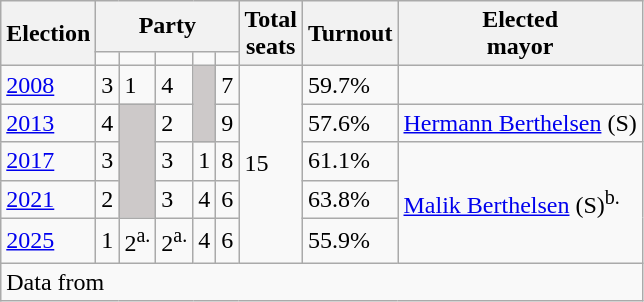<table class="wikitable">
<tr>
<th rowspan="2">Election</th>
<th colspan="5">Party</th>
<th rowspan="2">Total<br>seats</th>
<th rowspan="2">Turnout</th>
<th rowspan="2">Elected<br>mayor</th>
</tr>
<tr>
<td><strong><a href='#'></a></strong></td>
<td><strong><a href='#'></a></strong></td>
<td><strong><a href='#'></a></strong></td>
<td><strong><a href='#'></a></strong></td>
<td><strong><a href='#'></a></strong></td>
</tr>
<tr>
<td><a href='#'>2008</a></td>
<td>3</td>
<td>1</td>
<td>4</td>
<td style="background:#CDC9C9;" rowspan="2"></td>
<td>7</td>
<td rowspan="5">15</td>
<td>59.7%</td>
<td></td>
</tr>
<tr>
<td><a href='#'>2013</a></td>
<td>4</td>
<td style="background:#CDC9C9;" rowspan="3"></td>
<td>2</td>
<td>9</td>
<td>57.6%</td>
<td><a href='#'>Hermann Berthelsen</a> (S)</td>
</tr>
<tr>
<td><a href='#'>2017</a></td>
<td>3</td>
<td>3</td>
<td>1</td>
<td>8</td>
<td>61.1%</td>
<td rowspan="3"><a href='#'>Malik Berthelsen</a> (S)<sup>b.</sup></td>
</tr>
<tr>
<td><a href='#'>2021</a></td>
<td>2</td>
<td>3</td>
<td>4</td>
<td>6</td>
<td>63.8%</td>
</tr>
<tr>
<td><a href='#'>2025</a></td>
<td>1</td>
<td>2<sup>a.</sup></td>
<td>2<sup>a.</sup></td>
<td>4</td>
<td>6</td>
<td>55.9%</td>
</tr>
<tr>
<td colspan="14">Data from </td>
</tr>
</table>
